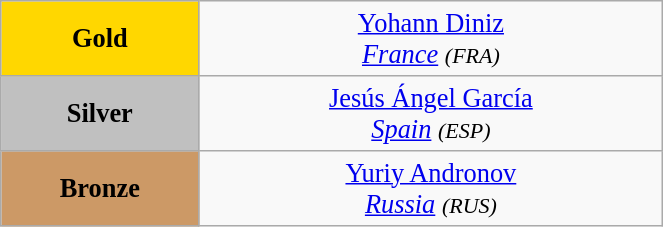<table class="wikitable" style=" text-align:center; font-size:110%;" width="35%">
<tr>
<td bgcolor="gold"><strong>Gold</strong></td>
<td> <a href='#'>Yohann Diniz</a><br><em><a href='#'>France</a> <small>(FRA)</small></em></td>
</tr>
<tr>
<td bgcolor="silver"><strong>Silver</strong></td>
<td> <a href='#'>Jesús Ángel García</a><br><em><a href='#'>Spain</a> <small>(ESP)</small></em></td>
</tr>
<tr>
<td bgcolor="CC9966"><strong>Bronze</strong></td>
<td> <a href='#'>Yuriy Andronov</a><br><em><a href='#'>Russia</a> <small>(RUS)</small></em></td>
</tr>
</table>
